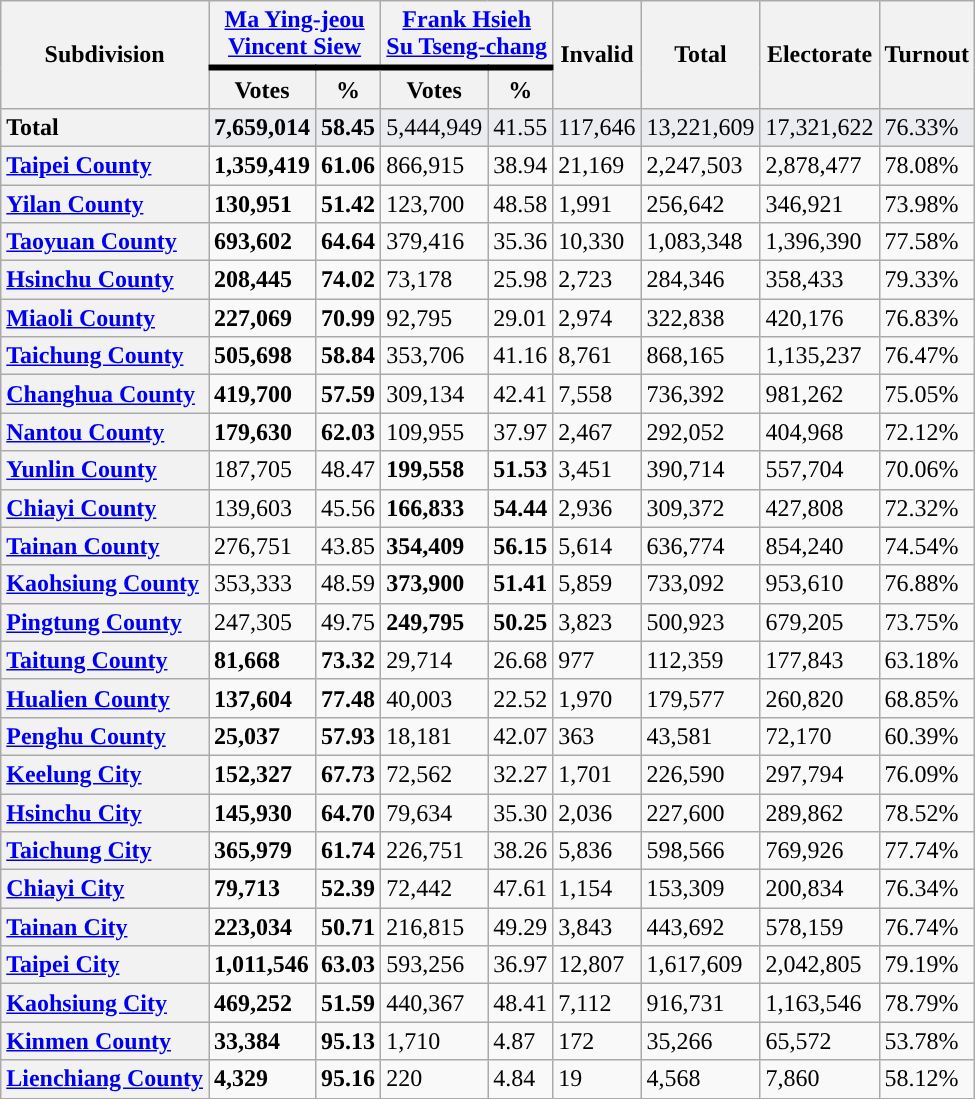<table class="wikitable sortable">
<tr>
<th rowspan="2">Subdivision</th>
<th colspan="2" style="border-bottom:4px solid "><a href='#'>Ma Ying-jeou</a><br><a href='#'>Vincent Siew</a></th>
<th colspan="2" style="border-bottom:4px solid "><a href='#'>Frank Hsieh</a><br><a href='#'>Su Tseng-chang</a></th>
<th rowspan="2">Invalid</th>
<th rowspan="2">Total</th>
<th rowspan="2">Electorate</th>
<th rowspan="2">Turnout</th>
</tr>
<tr>
<th>Votes</th>
<th>%</th>
<th>Votes</th>
<th>%</th>
</tr>
<tr style="background-color:#eaecf0">
<th style="text-align: left;">Total</th>
<td><strong>7,659,014</strong></td>
<td><strong>58.45</strong></td>
<td>5,444,949</td>
<td>41.55</td>
<td>117,646</td>
<td>13,221,609</td>
<td>17,321,622</td>
<td>76.33%</td>
</tr>
<tr>
<th style="text-align: left;"><a href='#'>Taipei County</a></th>
<td><strong>1,359,419</strong></td>
<td><strong>61.06</strong></td>
<td>866,915</td>
<td>38.94</td>
<td>21,169</td>
<td>2,247,503</td>
<td>2,878,477</td>
<td>78.08%</td>
</tr>
<tr>
<th style="text-align: left;"><a href='#'>Yilan County</a></th>
<td><strong>130,951</strong></td>
<td><strong>51.42</strong></td>
<td>123,700</td>
<td>48.58</td>
<td>1,991</td>
<td>256,642</td>
<td>346,921</td>
<td>73.98%</td>
</tr>
<tr>
<th style="text-align: left;"><a href='#'>Taoyuan County</a></th>
<td><strong>693,602</strong></td>
<td><strong>64.64</strong></td>
<td>379,416</td>
<td>35.36</td>
<td>10,330</td>
<td>1,083,348</td>
<td>1,396,390</td>
<td>77.58%</td>
</tr>
<tr>
<th style="text-align: left;"><a href='#'>Hsinchu County</a></th>
<td><strong>208,445</strong></td>
<td><strong>74.02</strong></td>
<td>73,178</td>
<td>25.98</td>
<td>2,723</td>
<td>284,346</td>
<td>358,433</td>
<td>79.33%</td>
</tr>
<tr>
<th style="text-align: left;"><a href='#'>Miaoli County</a></th>
<td><strong>227,069</strong></td>
<td><strong>70.99</strong></td>
<td>92,795</td>
<td>29.01</td>
<td>2,974</td>
<td>322,838</td>
<td>420,176</td>
<td>76.83%</td>
</tr>
<tr>
<th style="text-align: left;"><a href='#'>Taichung County</a></th>
<td><strong>505,698</strong></td>
<td><strong>58.84</strong></td>
<td>353,706</td>
<td>41.16</td>
<td>8,761</td>
<td>868,165</td>
<td>1,135,237</td>
<td>76.47%</td>
</tr>
<tr>
<th style="text-align: left;"><a href='#'>Changhua County</a></th>
<td><strong>419,700</strong></td>
<td><strong>57.59</strong></td>
<td>309,134</td>
<td>42.41</td>
<td>7,558</td>
<td>736,392</td>
<td>981,262</td>
<td>75.05%</td>
</tr>
<tr>
<th style="text-align: left;"><a href='#'>Nantou County</a></th>
<td><strong>179,630</strong></td>
<td><strong>62.03</strong></td>
<td>109,955</td>
<td>37.97</td>
<td>2,467</td>
<td>292,052</td>
<td>404,968</td>
<td>72.12%</td>
</tr>
<tr>
<th style="text-align: left;"><a href='#'>Yunlin County</a></th>
<td>187,705</td>
<td>48.47</td>
<td><strong>199,558</strong></td>
<td><strong>51.53</strong></td>
<td>3,451</td>
<td>390,714</td>
<td>557,704</td>
<td>70.06%</td>
</tr>
<tr>
<th style="text-align: left;"><a href='#'>Chiayi County</a></th>
<td>139,603</td>
<td>45.56</td>
<td><strong>166,833</strong></td>
<td><strong>54.44</strong></td>
<td>2,936</td>
<td>309,372</td>
<td>427,808</td>
<td>72.32%</td>
</tr>
<tr>
<th style="text-align: left;"><a href='#'>Tainan County</a></th>
<td>276,751</td>
<td>43.85</td>
<td><strong>354,409</strong></td>
<td><strong>56.15</strong></td>
<td>5,614</td>
<td>636,774</td>
<td>854,240</td>
<td>74.54%</td>
</tr>
<tr>
<th style="text-align: left;"><a href='#'>Kaohsiung County</a></th>
<td>353,333</td>
<td>48.59</td>
<td><strong>373,900</strong></td>
<td><strong>51.41</strong></td>
<td>5,859</td>
<td>733,092</td>
<td>953,610</td>
<td>76.88%</td>
</tr>
<tr>
<th style="text-align: left;"><a href='#'>Pingtung County</a></th>
<td>247,305</td>
<td>49.75</td>
<td><strong>249,795</strong></td>
<td><strong>50.25</strong></td>
<td>3,823</td>
<td>500,923</td>
<td>679,205</td>
<td>73.75%</td>
</tr>
<tr>
<th style="text-align: left;"><a href='#'>Taitung County</a></th>
<td><strong>81,668</strong></td>
<td><strong>73.32</strong></td>
<td>29,714</td>
<td>26.68</td>
<td>977</td>
<td>112,359</td>
<td>177,843</td>
<td>63.18%</td>
</tr>
<tr>
<th style="text-align: left;"><a href='#'>Hualien County</a></th>
<td><strong>137,604</strong></td>
<td><strong>77.48</strong></td>
<td>40,003</td>
<td>22.52</td>
<td>1,970</td>
<td>179,577</td>
<td>260,820</td>
<td>68.85%</td>
</tr>
<tr>
<th style="text-align: left;"><a href='#'>Penghu County</a></th>
<td><strong>25,037</strong></td>
<td><strong>57.93</strong></td>
<td>18,181</td>
<td>42.07</td>
<td>363</td>
<td>43,581</td>
<td>72,170</td>
<td>60.39%</td>
</tr>
<tr>
<th style="text-align: left;"><a href='#'>Keelung City</a></th>
<td><strong>152,327</strong></td>
<td><strong>67.73</strong></td>
<td>72,562</td>
<td>32.27</td>
<td>1,701</td>
<td>226,590</td>
<td>297,794</td>
<td>76.09%</td>
</tr>
<tr>
<th style="text-align: left;"><a href='#'>Hsinchu City</a></th>
<td><strong>145,930</strong></td>
<td><strong>64.70</strong></td>
<td>79,634</td>
<td>35.30</td>
<td>2,036</td>
<td>227,600</td>
<td>289,862</td>
<td>78.52%</td>
</tr>
<tr>
<th style="text-align: left;"><a href='#'>Taichung City</a></th>
<td><strong>365,979</strong></td>
<td><strong>61.74</strong></td>
<td>226,751</td>
<td>38.26</td>
<td>5,836</td>
<td>598,566</td>
<td>769,926</td>
<td>77.74%</td>
</tr>
<tr>
<th style="text-align: left;"><a href='#'>Chiayi City</a></th>
<td><strong>79,713</strong></td>
<td><strong>52.39</strong></td>
<td>72,442</td>
<td>47.61</td>
<td>1,154</td>
<td>153,309</td>
<td>200,834</td>
<td>76.34%</td>
</tr>
<tr>
<th style="text-align: left;"><a href='#'>Tainan City</a></th>
<td><strong>223,034</strong></td>
<td><strong>50.71</strong></td>
<td>216,815</td>
<td>49.29</td>
<td>3,843</td>
<td>443,692</td>
<td>578,159</td>
<td>76.74%</td>
</tr>
<tr>
<th style="text-align: left;"><a href='#'>Taipei City</a></th>
<td><strong>1,011,546</strong></td>
<td><strong>63.03</strong></td>
<td>593,256</td>
<td>36.97</td>
<td>12,807</td>
<td>1,617,609</td>
<td>2,042,805</td>
<td>79.19%</td>
</tr>
<tr>
<th style="text-align: left;"><a href='#'>Kaohsiung City</a></th>
<td><strong>469,252</strong></td>
<td><strong>51.59</strong></td>
<td>440,367</td>
<td>48.41</td>
<td>7,112</td>
<td>916,731</td>
<td>1,163,546</td>
<td>78.79%</td>
</tr>
<tr>
<th style="text-align: left;"><a href='#'>Kinmen County</a></th>
<td><strong>33,384</strong></td>
<td><strong>95.13</strong></td>
<td>1,710</td>
<td>4.87</td>
<td>172</td>
<td>35,266</td>
<td>65,572</td>
<td>53.78%</td>
</tr>
<tr>
<th style="text-align: left;"><a href='#'>Lienchiang County</a></th>
<td><strong>4,329</strong></td>
<td><strong>95.16</strong></td>
<td>220</td>
<td>4.84</td>
<td>19</td>
<td>4,568</td>
<td>7,860</td>
<td>58.12%</td>
</tr>
</table>
